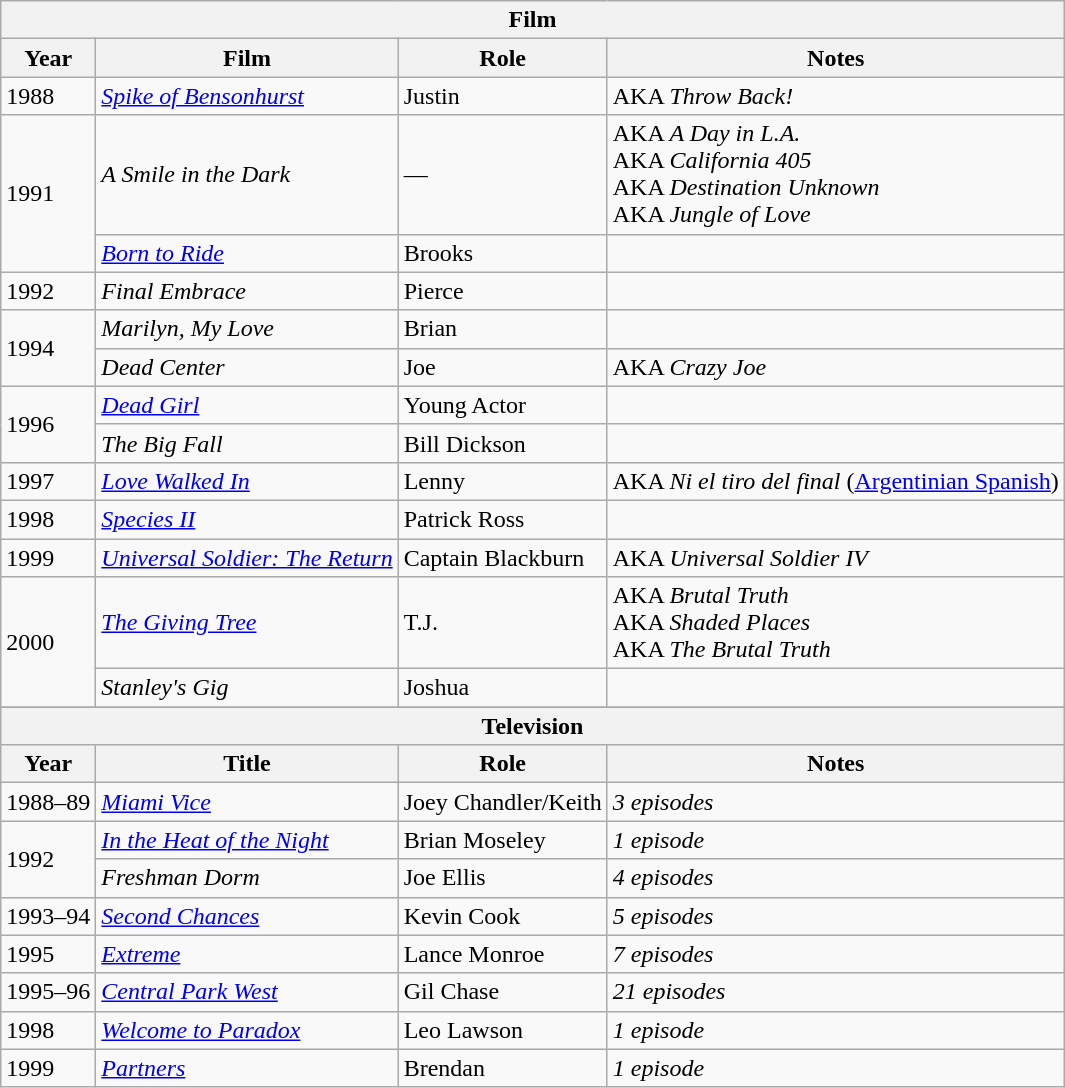<table class="wikitable">
<tr>
<th colspan="4">Film</th>
</tr>
<tr>
<th>Year</th>
<th>Film</th>
<th>Role</th>
<th>Notes</th>
</tr>
<tr>
<td>1988</td>
<td><em><a href='#'>Spike of Bensonhurst</a></em></td>
<td>Justin</td>
<td>AKA <em>Throw Back!</em></td>
</tr>
<tr>
<td rowspan="2">1991</td>
<td><em>A Smile in the Dark</em></td>
<td>—</td>
<td>AKA <em>A Day in L.A.</em><br> AKA <em>California 405</em><br> AKA <em>Destination Unknown</em><br> AKA <em>Jungle of Love</em></td>
</tr>
<tr>
<td><em><a href='#'>Born to Ride</a></em></td>
<td>Brooks</td>
<td></td>
</tr>
<tr>
<td>1992</td>
<td><em>Final Embrace</em></td>
<td>Pierce</td>
<td></td>
</tr>
<tr>
<td rowspan="2">1994</td>
<td><em>Marilyn, My Love</em></td>
<td>Brian</td>
<td></td>
</tr>
<tr>
<td><em>Dead Center</em></td>
<td>Joe</td>
<td>AKA <em>Crazy Joe</em></td>
</tr>
<tr>
<td rowspan="2">1996</td>
<td><em><a href='#'>Dead Girl</a></em></td>
<td>Young Actor</td>
<td></td>
</tr>
<tr>
<td><em>The Big Fall</em></td>
<td>Bill Dickson</td>
<td></td>
</tr>
<tr>
<td>1997</td>
<td><em><a href='#'>Love Walked In</a></em></td>
<td>Lenny</td>
<td>AKA <em>Ni el tiro del final</em> (<a href='#'>Argentinian Spanish</a>)</td>
</tr>
<tr>
<td>1998</td>
<td><em><a href='#'>Species II</a></em></td>
<td>Patrick Ross</td>
<td></td>
</tr>
<tr>
<td>1999</td>
<td><em><a href='#'>Universal Soldier: The Return</a></em></td>
<td>Captain Blackburn</td>
<td>AKA <em>Universal Soldier IV</em></td>
</tr>
<tr>
<td rowspan="2">2000</td>
<td><em><a href='#'>The Giving Tree</a></em></td>
<td>T.J.</td>
<td>AKA <em>Brutal Truth</em><br> AKA <em>Shaded Places</em><br> AKA <em>The Brutal Truth</em></td>
</tr>
<tr>
<td><em>Stanley's Gig</em></td>
<td>Joshua</td>
<td></td>
</tr>
<tr>
</tr>
<tr>
<th colspan="4">Television</th>
</tr>
<tr>
<th>Year</th>
<th>Title</th>
<th>Role</th>
<th>Notes</th>
</tr>
<tr>
<td>1988–89</td>
<td><em><a href='#'>Miami Vice</a></em></td>
<td>Joey Chandler/Keith</td>
<td><em>3 episodes</em></td>
</tr>
<tr>
<td rowspan="2">1992</td>
<td><em><a href='#'>In the Heat of the Night</a></em></td>
<td>Brian Moseley</td>
<td><em>1 episode</em></td>
</tr>
<tr>
<td><em>Freshman Dorm</em></td>
<td>Joe Ellis</td>
<td><em>4 episodes</em></td>
</tr>
<tr>
<td>1993–94</td>
<td><em><a href='#'>Second Chances</a></em></td>
<td>Kevin Cook</td>
<td><em>5 episodes</em></td>
</tr>
<tr>
<td>1995</td>
<td><em><a href='#'>Extreme</a></em></td>
<td>Lance Monroe</td>
<td><em>7 episodes</em></td>
</tr>
<tr>
<td>1995–96</td>
<td><em><a href='#'>Central Park West</a></em></td>
<td>Gil Chase</td>
<td><em>21 episodes</em></td>
</tr>
<tr>
<td>1998</td>
<td><em><a href='#'>Welcome to Paradox</a></em></td>
<td>Leo Lawson</td>
<td><em>1 episode</em></td>
</tr>
<tr>
<td>1999</td>
<td><em><a href='#'>Partners</a></em></td>
<td>Brendan</td>
<td><em>1 episode</em></td>
</tr>
</table>
